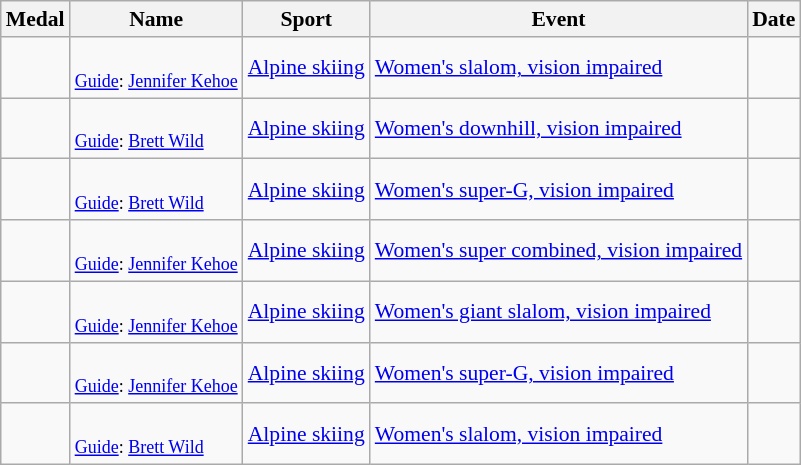<table class="wikitable sortable" style="font-size: 90%">
<tr>
<th>Medal</th>
<th>Name</th>
<th>Sport</th>
<th>Event</th>
<th>Date</th>
</tr>
<tr>
<td></td>
<td><br><small><a href='#'>Guide</a>: <a href='#'>Jennifer Kehoe</a></small></td>
<td><a href='#'>Alpine skiing</a></td>
<td><a href='#'>Women's slalom, vision impaired</a></td>
<td></td>
</tr>
<tr>
<td></td>
<td><br><small><a href='#'>Guide</a>: <a href='#'>Brett Wild</a></small></td>
<td><a href='#'>Alpine skiing</a></td>
<td><a href='#'>Women's downhill, vision impaired</a></td>
<td></td>
</tr>
<tr>
<td></td>
<td><br><small><a href='#'>Guide</a>: <a href='#'>Brett Wild</a></small></td>
<td><a href='#'>Alpine skiing</a></td>
<td><a href='#'>Women's super-G, vision impaired</a></td>
<td></td>
</tr>
<tr>
<td></td>
<td><br><small><a href='#'>Guide</a>: <a href='#'>Jennifer Kehoe</a></small></td>
<td><a href='#'>Alpine skiing</a></td>
<td><a href='#'>Women's super combined, vision impaired</a></td>
<td></td>
</tr>
<tr>
<td></td>
<td><br><small><a href='#'>Guide</a>: <a href='#'>Jennifer Kehoe</a></small></td>
<td><a href='#'>Alpine skiing</a></td>
<td><a href='#'>Women's giant slalom, vision impaired</a></td>
<td></td>
</tr>
<tr>
<td></td>
<td><br><small><a href='#'>Guide</a>: <a href='#'>Jennifer Kehoe</a></small></td>
<td><a href='#'>Alpine skiing</a></td>
<td><a href='#'>Women's super-G, vision impaired</a></td>
<td></td>
</tr>
<tr>
<td></td>
<td><br><small><a href='#'>Guide</a>: <a href='#'>Brett Wild</a></small></td>
<td><a href='#'>Alpine skiing</a></td>
<td><a href='#'>Women's slalom, vision impaired</a></td>
<td></td>
</tr>
</table>
